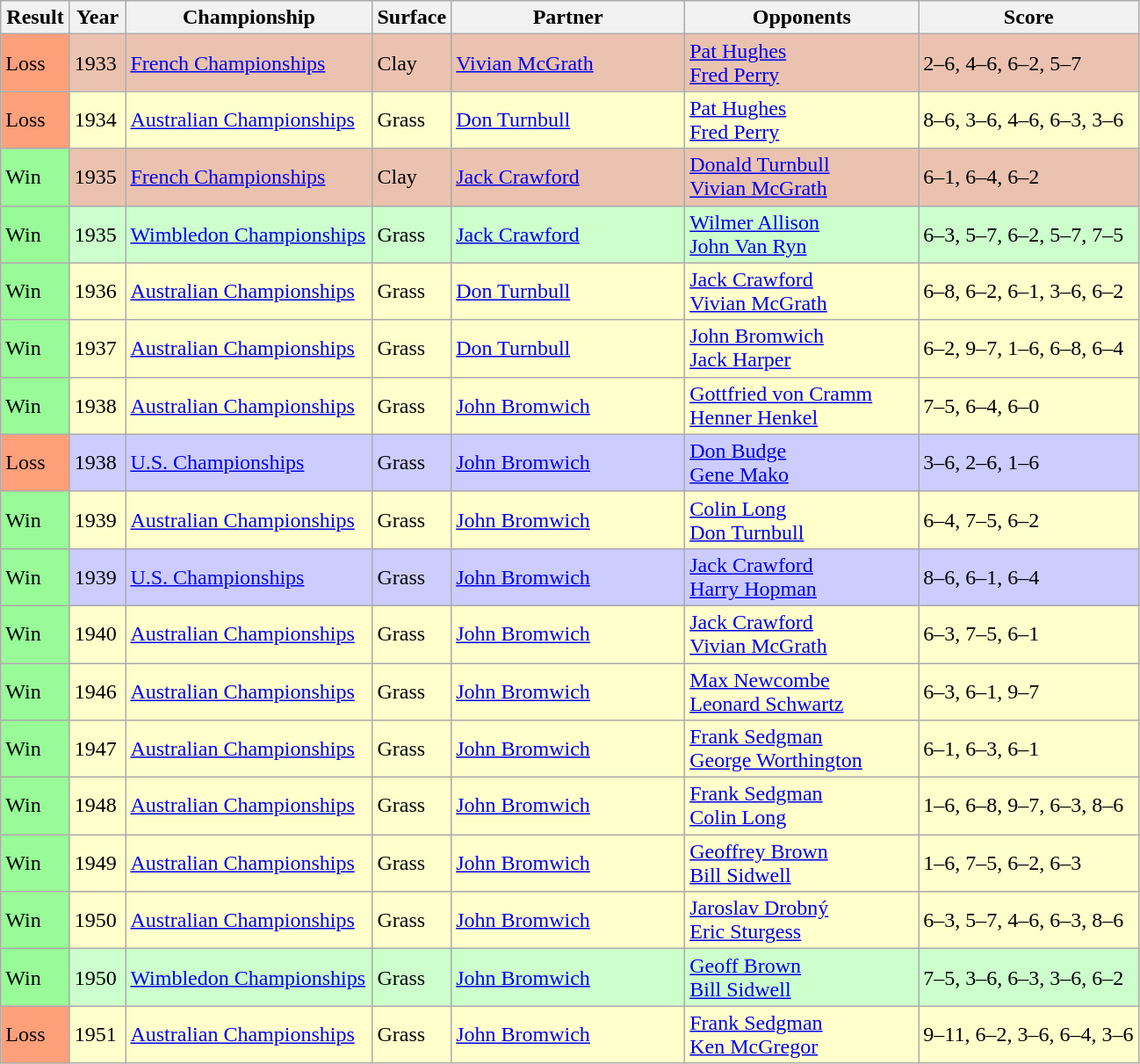<table class="sortable wikitable">
<tr>
<th style="width:45px">Result</th>
<th style="width:35px">Year</th>
<th style="width:180px">Championship</th>
<th style="width:50px">Surface</th>
<th style="width:170px">Partner</th>
<th style="width:170px">Opponents</th>
<th style="width:160px" class="unsortable">Score</th>
</tr>
<tr style="background:#ebc2af;">
<td style="background:#ffa07a;">Loss</td>
<td>1933</td>
<td><a href='#'>French Championships</a></td>
<td>Clay</td>
<td> <a href='#'>Vivian McGrath</a></td>
<td> <a href='#'>Pat Hughes</a> <br>  <a href='#'>Fred Perry</a></td>
<td>2–6, 4–6, 6–2, 5–7</td>
</tr>
<tr style="background:#ffc;">
<td style="background:#ffa07a;">Loss</td>
<td>1934</td>
<td><a href='#'>Australian Championships</a></td>
<td>Grass</td>
<td> <a href='#'>Don Turnbull</a></td>
<td> <a href='#'>Pat Hughes</a> <br>  <a href='#'>Fred Perry</a></td>
<td>8–6, 3–6, 4–6, 6–3, 3–6</td>
</tr>
<tr style="background:#ebc2af;">
<td style="background:#98FB98">Win</td>
<td>1935</td>
<td><a href='#'>French Championships</a></td>
<td>Clay</td>
<td> <a href='#'>Jack Crawford</a></td>
<td> <a href='#'>Donald Turnbull</a> <br>  <a href='#'>Vivian McGrath</a></td>
<td>6–1, 6–4, 6–2</td>
</tr>
<tr style="background:#cfc;">
<td style="background:#98FB98">Win</td>
<td>1935</td>
<td><a href='#'>Wimbledon Championships</a></td>
<td>Grass</td>
<td> <a href='#'>Jack Crawford</a></td>
<td> <a href='#'>Wilmer Allison</a> <br>  <a href='#'>John Van Ryn</a></td>
<td>6–3, 5–7, 6–2, 5–7, 7–5</td>
</tr>
<tr style="background:#ffc;">
<td style="background:#98fb98;">Win</td>
<td>1936</td>
<td><a href='#'>Australian Championships</a></td>
<td>Grass</td>
<td> <a href='#'>Don Turnbull</a></td>
<td> <a href='#'>Jack Crawford</a><br> <a href='#'>Vivian McGrath</a></td>
<td>6–8, 6–2, 6–1, 3–6, 6–2</td>
</tr>
<tr style="background:#ffc;">
<td style="background:#98fb98;">Win</td>
<td>1937</td>
<td><a href='#'>Australian Championships</a></td>
<td>Grass</td>
<td> <a href='#'>Don Turnbull</a></td>
<td> <a href='#'>John Bromwich</a><br> <a href='#'>Jack Harper</a></td>
<td>6–2, 9–7, 1–6, 6–8, 6–4</td>
</tr>
<tr style="background:#ffc;">
<td style="background:#98fb98;">Win</td>
<td>1938</td>
<td><a href='#'>Australian Championships</a></td>
<td>Grass</td>
<td> <a href='#'>John Bromwich</a></td>
<td> <a href='#'>Gottfried von Cramm</a><br> <a href='#'>Henner Henkel</a></td>
<td>7–5, 6–4, 6–0</td>
</tr>
<tr style="background:#ccf;">
<td style="background:#FFA07A">Loss</td>
<td>1938</td>
<td><a href='#'>U.S. Championships</a></td>
<td>Grass</td>
<td> <a href='#'>John Bromwich</a></td>
<td> <a href='#'>Don Budge</a> <br>  <a href='#'>Gene Mako</a></td>
<td>3–6, 2–6, 1–6</td>
</tr>
<tr style="background:#ffc;">
<td style="background:#98fb98;">Win</td>
<td>1939</td>
<td><a href='#'>Australian Championships</a></td>
<td>Grass</td>
<td> <a href='#'>John Bromwich</a></td>
<td> <a href='#'>Colin Long</a><br> <a href='#'>Don Turnbull</a></td>
<td>6–4, 7–5, 6–2</td>
</tr>
<tr style="background:#ccf;">
<td style="background:#98fb98;">Win</td>
<td>1939</td>
<td><a href='#'>U.S. Championships</a></td>
<td>Grass</td>
<td> <a href='#'>John Bromwich</a></td>
<td> <a href='#'>Jack Crawford</a> <br>  <a href='#'>Harry Hopman</a></td>
<td>8–6, 6–1, 6–4</td>
</tr>
<tr style="background:#ffc;">
<td style="background:#98fb98;">Win</td>
<td>1940</td>
<td><a href='#'>Australian Championships</a></td>
<td>Grass</td>
<td> <a href='#'>John Bromwich</a></td>
<td> <a href='#'>Jack Crawford</a><br> <a href='#'>Vivian McGrath</a></td>
<td>6–3, 7–5, 6–1</td>
</tr>
<tr style="background:#ffc;">
<td style="background:#98fb98;">Win</td>
<td>1946</td>
<td><a href='#'>Australian Championships</a></td>
<td>Grass</td>
<td> <a href='#'>John Bromwich</a></td>
<td> <a href='#'>Max Newcombe</a><br> <a href='#'>Leonard Schwartz</a></td>
<td>6–3, 6–1, 9–7</td>
</tr>
<tr style="background:#ffc;">
<td style="background:#98fb98;">Win</td>
<td>1947</td>
<td><a href='#'>Australian Championships</a></td>
<td>Grass</td>
<td> <a href='#'>John Bromwich</a></td>
<td> <a href='#'>Frank Sedgman</a><br> <a href='#'>George Worthington</a></td>
<td>6–1, 6–3, 6–1</td>
</tr>
<tr style="background:#ffc;">
<td style="background:#98fb98;">Win</td>
<td>1948</td>
<td><a href='#'>Australian Championships</a></td>
<td>Grass</td>
<td> <a href='#'>John Bromwich</a></td>
<td> <a href='#'>Frank Sedgman</a><br> <a href='#'>Colin Long</a></td>
<td>1–6, 6–8, 9–7, 6–3, 8–6</td>
</tr>
<tr style="background:#ffc;">
<td style="background:#98fb98;">Win</td>
<td>1949</td>
<td><a href='#'>Australian Championships</a></td>
<td>Grass</td>
<td> <a href='#'>John Bromwich</a></td>
<td> <a href='#'>Geoffrey Brown</a><br> <a href='#'>Bill Sidwell</a></td>
<td>1–6, 7–5, 6–2, 6–3</td>
</tr>
<tr style="background:#ffc;">
<td style="background:#98fb98;">Win</td>
<td>1950</td>
<td><a href='#'>Australian Championships</a></td>
<td>Grass</td>
<td> <a href='#'>John Bromwich</a></td>
<td> <a href='#'>Jaroslav Drobný</a><br> <a href='#'>Eric Sturgess</a></td>
<td>6–3, 5–7, 4–6, 6–3, 8–6</td>
</tr>
<tr style="background:#cfc;">
<td style="background:#98FB98">Win</td>
<td>1950</td>
<td><a href='#'>Wimbledon Championships</a></td>
<td>Grass</td>
<td> <a href='#'>John Bromwich</a></td>
<td> <a href='#'>Geoff Brown</a> <br>  <a href='#'>Bill Sidwell</a></td>
<td>7–5, 3–6, 6–3, 3–6, 6–2</td>
</tr>
<tr style="background:#ffc;">
<td style="background:#ffa07a;">Loss</td>
<td>1951</td>
<td><a href='#'>Australian Championships</a></td>
<td>Grass</td>
<td> <a href='#'>John Bromwich</a></td>
<td> <a href='#'>Frank Sedgman</a><br> <a href='#'>Ken McGregor</a></td>
<td>9–11, 6–2, 3–6, 6–4, 3–6</td>
</tr>
</table>
